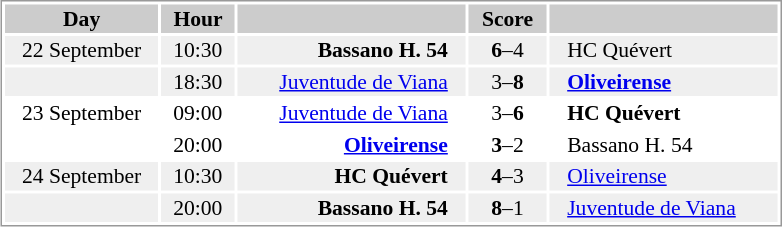<table style="border: 1px solid #999;font-size:90%;float:right; margin-left:1em">
<tr align="center" bgcolor="#cccccc">
<th width="100">  Day  </th>
<th width="30">  Hour  </th>
<th width="150"></th>
<th width="50">Score</th>
<th width="150"></th>
</tr>
<tr align="center" bgcolor="#efefef">
<td>22 September</td>
<td>10:30</td>
<td align="right"><strong>Bassano H. 54</strong>   </td>
<td><strong>6</strong>–4</td>
<td align="left">   HC Quévert</td>
</tr>
<tr align="center" bgcolor="#efefef">
<td></td>
<td>18:30</td>
<td align="right"><a href='#'>Juventude de Viana</a>   </td>
<td>3–<strong>8</strong></td>
<td align="left">   <strong><a href='#'>Oliveirense</a></strong></td>
</tr>
<tr align="center">
<td>23 September</td>
<td>09:00</td>
<td align="right"><a href='#'>Juventude de Viana</a>   </td>
<td>3–<strong>6</strong></td>
<td align="left">   <strong>HC Quévert</strong></td>
</tr>
<tr align="center">
<td></td>
<td>20:00</td>
<td align="right"><strong><a href='#'>Oliveirense</a></strong>   </td>
<td><strong>3</strong>–2</td>
<td align="left">   Bassano H. 54</td>
</tr>
<tr align="center" bgcolor="#efefef">
<td>24 September</td>
<td>10:30</td>
<td align="right"><strong>HC Quévert</strong>   </td>
<td><strong>4</strong>–3</td>
<td align="left">   <a href='#'>Oliveirense</a></td>
</tr>
<tr align="center" bgcolor="#efefef">
<td></td>
<td>20:00</td>
<td align="right"><strong>Bassano H. 54</strong>   </td>
<td><strong>8</strong>–1</td>
<td align="left">   <a href='#'>Juventude de Viana</a></td>
</tr>
</table>
